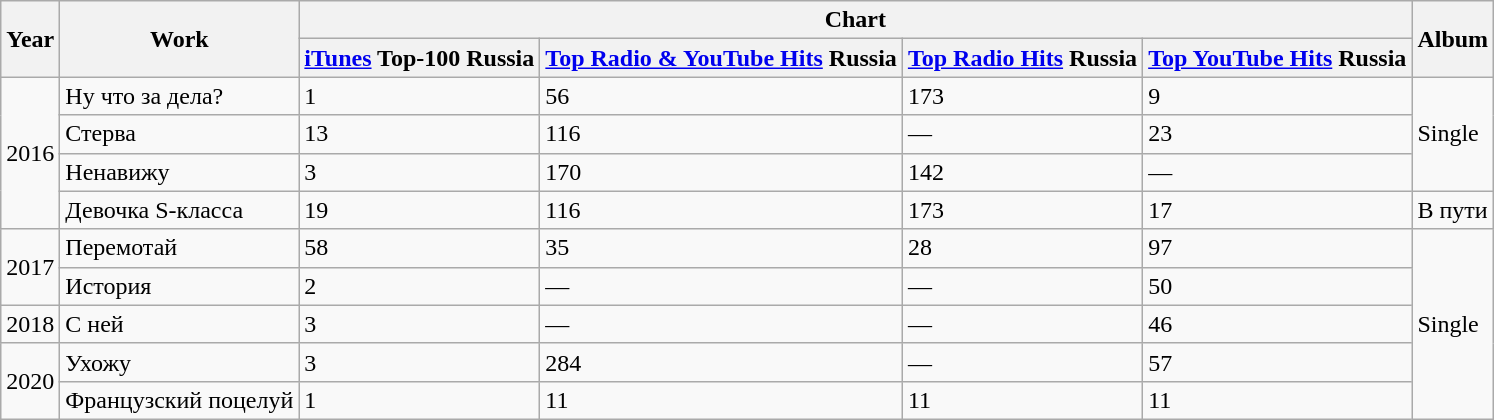<table class="wikitable">
<tr>
<th rowspan="2">Year</th>
<th rowspan="2">Work</th>
<th colspan="4">Chart</th>
<th rowspan="2">Album</th>
</tr>
<tr>
<th><a href='#'>iTunes</a> Top-100 Russia</th>
<th><a href='#'>Top Radio & YouTube Hits</a> Russia</th>
<th><a href='#'>Top Radio Hits</a> Russia</th>
<th><a href='#'>Top YouTube Hits</a> Russia</th>
</tr>
<tr>
<td rowspan="4">2016</td>
<td>Ну что за дела?</td>
<td>1</td>
<td>56</td>
<td>173</td>
<td>9</td>
<td rowspan="3">Single</td>
</tr>
<tr>
<td>Стерва</td>
<td>13</td>
<td>116</td>
<td>—</td>
<td>23</td>
</tr>
<tr>
<td>Ненавижу</td>
<td>3</td>
<td>170</td>
<td>142</td>
<td>—</td>
</tr>
<tr>
<td>Девочка S-класса</td>
<td>19</td>
<td>116</td>
<td>173</td>
<td>17</td>
<td>В пути</td>
</tr>
<tr>
<td rowspan="2">2017</td>
<td>Перемотай</td>
<td>58</td>
<td>35</td>
<td>28</td>
<td>97</td>
<td rowspan="5">Single</td>
</tr>
<tr>
<td>История</td>
<td>2</td>
<td>—</td>
<td>—</td>
<td>50</td>
</tr>
<tr>
<td>2018</td>
<td>С ней</td>
<td>3</td>
<td>—</td>
<td>—</td>
<td>46</td>
</tr>
<tr>
<td rowspan="2">2020</td>
<td>Ухожу</td>
<td>3</td>
<td>284</td>
<td>—</td>
<td>57</td>
</tr>
<tr>
<td>Французский поцелуй</td>
<td>1</td>
<td>11</td>
<td>11</td>
<td>11</td>
</tr>
</table>
